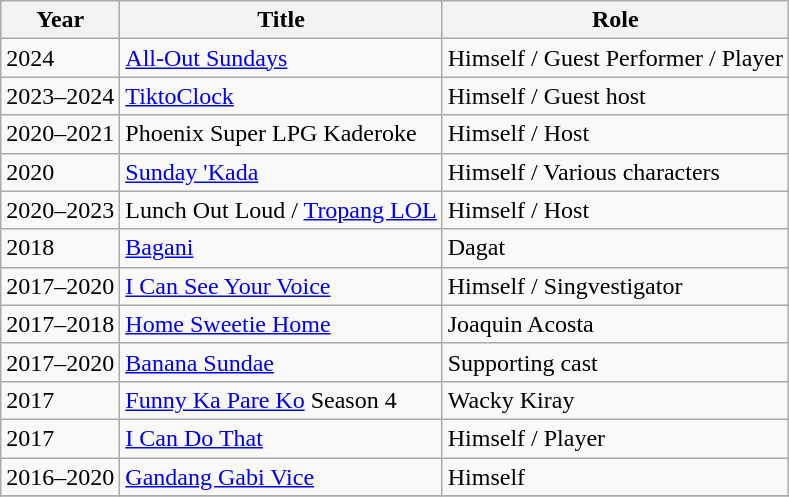<table class="wikitable sortable mw-collapsible">
<tr>
<th>Year</th>
<th>Title</th>
<th>Role</th>
</tr>
<tr>
<td>2024</td>
<td><a href='#'>All-Out Sundays</a></td>
<td>Himself / Guest Performer / Player</td>
</tr>
<tr>
<td>2023–2024</td>
<td><a href='#'>TiktoClock</a></td>
<td>Himself / Guest host</td>
</tr>
<tr>
<td>2020–2021</td>
<td>Phoenix Super LPG Kaderoke</td>
<td>Himself / Host</td>
</tr>
<tr>
<td>2020</td>
<td><a href='#'>Sunday 'Kada</a></td>
<td>Himself / Various characters</td>
</tr>
<tr>
<td>2020–2023</td>
<td>Lunch Out Loud / <a href='#'>Tropang LOL</a></td>
<td>Himself / Host</td>
</tr>
<tr>
<td>2018</td>
<td><a href='#'>Bagani</a></td>
<td>Dagat</td>
</tr>
<tr>
<td>2017–2020</td>
<td><a href='#'>I Can See Your Voice</a></td>
<td>Himself / Singvestigator</td>
</tr>
<tr>
<td>2017–2018</td>
<td><a href='#'>Home Sweetie Home</a></td>
<td>Joaquin Acosta</td>
</tr>
<tr>
<td>2017–2020</td>
<td><a href='#'>Banana Sundae</a></td>
<td>Supporting cast</td>
</tr>
<tr>
<td>2017</td>
<td><a href='#'>Funny Ka Pare Ko</a> Season 4</td>
<td>Wacky Kiray</td>
</tr>
<tr>
<td>2017</td>
<td><a href='#'>I Can Do That</a></td>
<td>Himself / Player</td>
</tr>
<tr>
<td>2016–2020</td>
<td><a href='#'>Gandang Gabi Vice</a></td>
<td>Himself</td>
</tr>
<tr>
</tr>
</table>
